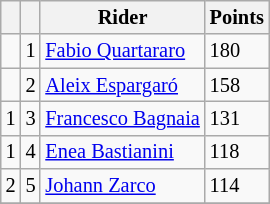<table class="wikitable" style="font-size: 85%;">
<tr>
<th></th>
<th></th>
<th>Rider</th>
<th>Points</th>
</tr>
<tr>
<td></td>
<td align=center>1</td>
<td> <a href='#'>Fabio Quartararo</a></td>
<td align=left>180</td>
</tr>
<tr>
<td></td>
<td align=center>2</td>
<td> <a href='#'>Aleix Espargaró</a></td>
<td align=left>158</td>
</tr>
<tr>
<td> 1</td>
<td align=center>3</td>
<td> <a href='#'>Francesco Bagnaia</a></td>
<td align=left>131</td>
</tr>
<tr>
<td> 1</td>
<td align=center>4</td>
<td> <a href='#'>Enea Bastianini</a></td>
<td align=left>118</td>
</tr>
<tr>
<td> 2</td>
<td align=center>5</td>
<td> <a href='#'>Johann Zarco</a></td>
<td align=left>114</td>
</tr>
<tr>
</tr>
</table>
